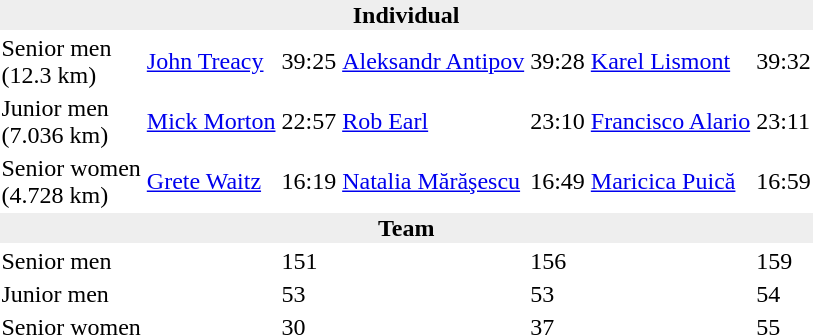<table>
<tr>
<td colspan=7 bgcolor=#eeeeee style=text-align:center;><strong>Individual</strong></td>
</tr>
<tr>
<td>Senior men<br>(12.3 km)</td>
<td><a href='#'>John Treacy</a><br></td>
<td>39:25</td>
<td><a href='#'>Aleksandr Antipov</a><br></td>
<td>39:28</td>
<td><a href='#'>Karel Lismont</a><br></td>
<td>39:32</td>
</tr>
<tr>
<td>Junior men<br>(7.036 km)</td>
<td><a href='#'>Mick Morton</a><br></td>
<td>22:57</td>
<td><a href='#'>Rob Earl</a><br></td>
<td>23:10</td>
<td><a href='#'>Francisco Alario</a><br></td>
<td>23:11</td>
</tr>
<tr>
<td>Senior women<br>(4.728 km)</td>
<td><a href='#'>Grete Waitz</a><br></td>
<td>16:19</td>
<td><a href='#'>Natalia Mărăşescu</a><br></td>
<td>16:49</td>
<td><a href='#'>Maricica Puică</a><br></td>
<td>16:59</td>
</tr>
<tr>
<td colspan=7 bgcolor=#eeeeee style=text-align:center;><strong>Team</strong></td>
</tr>
<tr>
<td>Senior men</td>
<td></td>
<td>151</td>
<td></td>
<td>156</td>
<td></td>
<td>159</td>
</tr>
<tr>
<td>Junior men</td>
<td></td>
<td>53</td>
<td></td>
<td>53</td>
<td></td>
<td>54</td>
</tr>
<tr>
<td>Senior women</td>
<td></td>
<td>30</td>
<td></td>
<td>37</td>
<td></td>
<td>55</td>
</tr>
</table>
